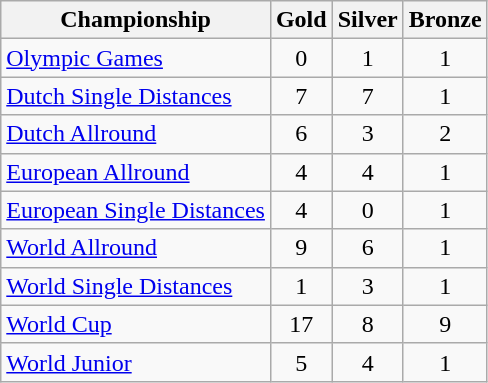<table class="wikitable sortable"  style="text-align:center;">
<tr>
<th>Championship</th>
<th>Gold <br> </th>
<th>Silver <br> </th>
<th>Bronze <br> </th>
</tr>
<tr>
<td style="text-align:left"><a href='#'>Olympic Games</a></td>
<td>0</td>
<td>1</td>
<td>1</td>
</tr>
<tr>
<td style="text-align:left"><a href='#'>Dutch Single Distances</a></td>
<td>7</td>
<td>7</td>
<td>1</td>
</tr>
<tr>
<td style="text-align:left"><a href='#'>Dutch Allround</a></td>
<td>6</td>
<td>3</td>
<td>2</td>
</tr>
<tr>
<td style="text-align:left"><a href='#'> European Allround</a></td>
<td>4</td>
<td>4</td>
<td>1</td>
</tr>
<tr>
<td style="text-align:left"><a href='#'>European Single Distances</a></td>
<td>4</td>
<td>0</td>
<td>1</td>
</tr>
<tr>
<td style="text-align:left"><a href='#'> World Allround</a></td>
<td>9</td>
<td>6</td>
<td>1</td>
</tr>
<tr>
<td style="text-align:left"><a href='#'> World Single Distances</a></td>
<td>1</td>
<td>3</td>
<td>1</td>
</tr>
<tr>
<td style="text-align:left"><a href='#'>World Cup</a></td>
<td>17</td>
<td>8</td>
<td>9</td>
</tr>
<tr>
<td style="text-align:left"><a href='#'> World Junior</a></td>
<td>5</td>
<td>4</td>
<td>1</td>
</tr>
</table>
